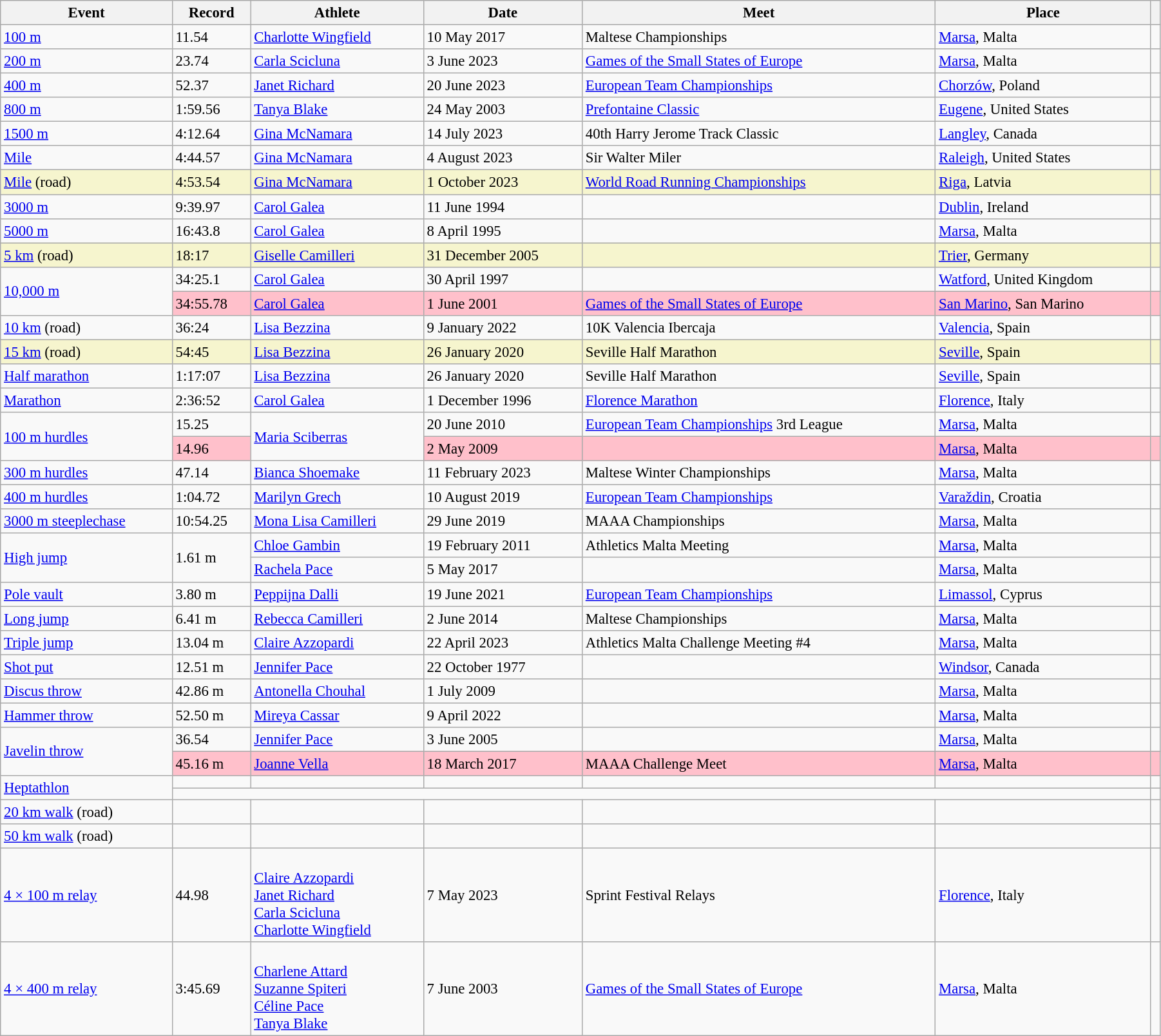<table class="wikitable" style="font-size:95%; width: 95%;">
<tr>
<th>Event</th>
<th>Record</th>
<th>Athlete</th>
<th>Date</th>
<th>Meet</th>
<th>Place</th>
<th></th>
</tr>
<tr>
<td><a href='#'>100 m</a></td>
<td>11.54 </td>
<td><a href='#'>Charlotte Wingfield</a></td>
<td>10 May 2017</td>
<td>Maltese Championships</td>
<td><a href='#'>Marsa</a>, Malta</td>
<td></td>
</tr>
<tr>
<td><a href='#'>200 m</a></td>
<td>23.74 </td>
<td><a href='#'>Carla Scicluna</a></td>
<td>3 June 2023</td>
<td><a href='#'>Games of the Small States of Europe</a></td>
<td><a href='#'>Marsa</a>, Malta</td>
<td></td>
</tr>
<tr>
<td><a href='#'>400 m</a></td>
<td>52.37</td>
<td><a href='#'>Janet Richard</a></td>
<td>20 June 2023</td>
<td><a href='#'>European Team Championships</a></td>
<td><a href='#'>Chorzów</a>, Poland</td>
<td></td>
</tr>
<tr>
<td><a href='#'>800 m</a></td>
<td>1:59.56</td>
<td><a href='#'>Tanya Blake</a></td>
<td>24 May 2003</td>
<td><a href='#'>Prefontaine Classic</a></td>
<td><a href='#'>Eugene</a>, United States</td>
<td></td>
</tr>
<tr>
<td><a href='#'>1500 m</a></td>
<td>4:12.64</td>
<td><a href='#'>Gina McNamara</a></td>
<td>14 July 2023</td>
<td>40th Harry Jerome Track Classic</td>
<td><a href='#'>Langley</a>, Canada</td>
<td></td>
</tr>
<tr>
<td><a href='#'>Mile</a></td>
<td>4:44.57</td>
<td><a href='#'>Gina McNamara</a></td>
<td>4 August 2023</td>
<td>Sir Walter Miler</td>
<td><a href='#'>Raleigh</a>, United States</td>
<td></td>
</tr>
<tr style="background:#f6F5CE;">
<td><a href='#'>Mile</a> (road)</td>
<td>4:53.54 </td>
<td><a href='#'>Gina McNamara</a></td>
<td>1 October 2023</td>
<td><a href='#'>World Road Running Championships</a></td>
<td><a href='#'>Riga</a>, Latvia</td>
<td></td>
</tr>
<tr>
<td><a href='#'>3000 m</a></td>
<td>9:39.97</td>
<td><a href='#'>Carol Galea</a></td>
<td>11 June 1994</td>
<td></td>
<td><a href='#'>Dublin</a>, Ireland</td>
<td></td>
</tr>
<tr>
<td><a href='#'>5000 m</a></td>
<td>16:43.8 </td>
<td><a href='#'>Carol Galea</a></td>
<td>8 April 1995</td>
<td></td>
<td><a href='#'>Marsa</a>, Malta</td>
<td></td>
</tr>
<tr style="background:#f6F5CE;">
<td><a href='#'>5 km</a> (road)</td>
<td>18:17</td>
<td><a href='#'>Giselle Camilleri</a></td>
<td>31 December 2005</td>
<td></td>
<td><a href='#'>Trier</a>, Germany</td>
<td></td>
</tr>
<tr>
<td rowspan=2><a href='#'>10,000 m</a></td>
<td>34:25.1  </td>
<td><a href='#'>Carol Galea</a></td>
<td>30 April 1997</td>
<td></td>
<td><a href='#'>Watford</a>, United Kingdom</td>
<td></td>
</tr>
<tr bgcolor=pink>
<td>34:55.78</td>
<td><a href='#'>Carol Galea</a></td>
<td>1 June 2001</td>
<td><a href='#'>Games of the Small States of Europe</a></td>
<td><a href='#'>San Marino</a>, San Marino</td>
<td></td>
</tr>
<tr>
<td><a href='#'>10 km</a> (road)</td>
<td>36:24</td>
<td><a href='#'>Lisa Bezzina</a></td>
<td>9 January 2022</td>
<td>10K Valencia Ibercaja</td>
<td><a href='#'>Valencia</a>, Spain</td>
<td></td>
</tr>
<tr style="background:#f6F5CE;">
<td><a href='#'>15 km</a> (road)</td>
<td>54:45</td>
<td><a href='#'>Lisa Bezzina</a></td>
<td>26 January 2020</td>
<td>Seville Half Marathon</td>
<td><a href='#'>Seville</a>, Spain</td>
<td></td>
</tr>
<tr>
<td><a href='#'>Half marathon</a></td>
<td>1:17:07</td>
<td><a href='#'>Lisa Bezzina</a></td>
<td>26 January 2020</td>
<td>Seville Half Marathon</td>
<td><a href='#'>Seville</a>, Spain</td>
<td></td>
</tr>
<tr>
<td><a href='#'>Marathon</a></td>
<td>2:36:52</td>
<td><a href='#'>Carol Galea</a></td>
<td>1 December 1996</td>
<td><a href='#'>Florence Marathon</a></td>
<td><a href='#'>Florence</a>, Italy</td>
<td></td>
</tr>
<tr>
<td rowspan=2><a href='#'>100 m hurdles</a></td>
<td>15.25 </td>
<td rowspan=2><a href='#'>Maria Sciberras</a></td>
<td>20 June 2010</td>
<td><a href='#'>European Team Championships</a> 3rd League</td>
<td><a href='#'>Marsa</a>, Malta</td>
<td></td>
</tr>
<tr bgcolor=pink>
<td>14.96</td>
<td>2 May 2009</td>
<td></td>
<td><a href='#'>Marsa</a>, Malta</td>
<td></td>
</tr>
<tr>
<td><a href='#'>300 m hurdles</a></td>
<td>47.14</td>
<td><a href='#'>Bianca Shoemake</a></td>
<td>11 February 2023</td>
<td>Maltese Winter Championships</td>
<td><a href='#'>Marsa</a>, Malta</td>
<td></td>
</tr>
<tr>
<td><a href='#'>400 m hurdles</a></td>
<td>1:04.72</td>
<td><a href='#'>Marilyn Grech</a></td>
<td>10 August 2019</td>
<td><a href='#'>European Team Championships</a></td>
<td><a href='#'>Varaždin</a>, Croatia</td>
<td></td>
</tr>
<tr>
<td><a href='#'>3000 m steeplechase</a></td>
<td>10:54.25</td>
<td><a href='#'>Mona Lisa Camilleri</a></td>
<td>29 June 2019</td>
<td>MAAA Championships</td>
<td><a href='#'>Marsa</a>, Malta</td>
<td></td>
</tr>
<tr>
<td rowspan=2><a href='#'>High jump</a></td>
<td rowspan=2>1.61 m</td>
<td><a href='#'>Chloe Gambin</a></td>
<td>19 February 2011</td>
<td>Athletics Malta Meeting</td>
<td><a href='#'>Marsa</a>, Malta</td>
<td></td>
</tr>
<tr>
<td><a href='#'>Rachela Pace</a></td>
<td>5 May 2017</td>
<td></td>
<td><a href='#'>Marsa</a>, Malta</td>
<td></td>
</tr>
<tr>
<td><a href='#'>Pole vault</a></td>
<td>3.80 m</td>
<td><a href='#'>Peppijna Dalli</a></td>
<td>19 June 2021</td>
<td><a href='#'>European Team Championships</a></td>
<td><a href='#'>Limassol</a>, Cyprus</td>
<td></td>
</tr>
<tr>
<td><a href='#'>Long jump</a></td>
<td>6.41 m </td>
<td><a href='#'>Rebecca Camilleri</a></td>
<td>2 June 2014 </td>
<td>Maltese Championships</td>
<td><a href='#'>Marsa</a>, Malta</td>
<td></td>
</tr>
<tr>
<td><a href='#'>Triple jump</a></td>
<td>13.04 m </td>
<td><a href='#'>Claire Azzopardi</a></td>
<td>22 April 2023</td>
<td>Athletics Malta Challenge Meeting #4</td>
<td><a href='#'>Marsa</a>, Malta</td>
<td></td>
</tr>
<tr>
<td><a href='#'>Shot put</a></td>
<td>12.51 m</td>
<td><a href='#'>Jennifer Pace</a></td>
<td>22 October 1977</td>
<td></td>
<td><a href='#'>Windsor</a>, Canada</td>
<td></td>
</tr>
<tr>
<td><a href='#'>Discus throw</a></td>
<td>42.86 m</td>
<td><a href='#'>Antonella Chouhal</a></td>
<td>1 July 2009</td>
<td></td>
<td><a href='#'>Marsa</a>, Malta</td>
<td></td>
</tr>
<tr>
<td><a href='#'>Hammer throw</a></td>
<td>52.50 m</td>
<td><a href='#'>Mireya Cassar</a></td>
<td>9 April 2022</td>
<td></td>
<td><a href='#'>Marsa</a>, Malta</td>
<td></td>
</tr>
<tr>
<td rowspan=2><a href='#'>Javelin throw</a></td>
<td>36.54</td>
<td><a href='#'>Jennifer Pace</a></td>
<td>3 June 2005</td>
<td></td>
<td><a href='#'>Marsa</a>, Malta</td>
<td></td>
</tr>
<tr bgcolor=pink>
<td>45.16 m</td>
<td><a href='#'>Joanne Vella</a></td>
<td>18 March 2017</td>
<td>MAAA Challenge Meet</td>
<td><a href='#'>Marsa</a>, Malta</td>
<td></td>
</tr>
<tr>
<td rowspan=2><a href='#'>Heptathlon</a></td>
<td></td>
<td></td>
<td></td>
<td></td>
<td></td>
<td></td>
</tr>
<tr>
<td colspan=5></td>
<td></td>
</tr>
<tr>
<td><a href='#'>20 km walk</a> (road)</td>
<td></td>
<td></td>
<td></td>
<td></td>
<td></td>
<td></td>
</tr>
<tr>
<td><a href='#'>50 km walk</a> (road)</td>
<td></td>
<td></td>
<td></td>
<td></td>
<td></td>
<td></td>
</tr>
<tr>
<td><a href='#'>4 × 100 m relay</a></td>
<td>44.98</td>
<td><br><a href='#'>Claire Azzopardi</a><br><a href='#'>Janet Richard</a><br><a href='#'>Carla Scicluna</a><br><a href='#'>Charlotte Wingfield</a></td>
<td>7 May 2023</td>
<td>Sprint Festival Relays</td>
<td><a href='#'>Florence</a>, Italy</td>
<td></td>
</tr>
<tr>
<td><a href='#'>4 × 400 m relay</a></td>
<td>3:45.69</td>
<td><br><a href='#'>Charlene Attard</a><br><a href='#'>Suzanne Spiteri</a><br><a href='#'>Céline Pace</a><br><a href='#'>Tanya Blake</a></td>
<td>7 June 2003</td>
<td><a href='#'>Games of the Small States of Europe</a></td>
<td><a href='#'>Marsa</a>, Malta</td>
<td></td>
</tr>
</table>
